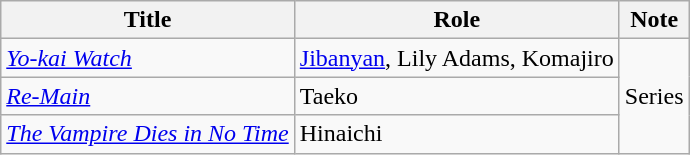<table class="wikitable">
<tr>
<th>Title</th>
<th>Role</th>
<th>Note</th>
</tr>
<tr>
<td><em><a href='#'>Yo-kai Watch</a></em></td>
<td><a href='#'>Jibanyan</a>, Lily Adams, Komajiro</td>
<td rowspan="3">Series</td>
</tr>
<tr>
<td><em><a href='#'>Re-Main</a></em></td>
<td>Taeko</td>
</tr>
<tr>
<td><em><a href='#'>The Vampire Dies in No Time</a></em></td>
<td>Hinaichi</td>
</tr>
</table>
